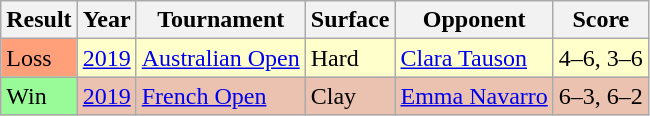<table class="sortable wikitable">
<tr>
<th>Result</th>
<th>Year</th>
<th>Tournament</th>
<th>Surface</th>
<th>Opponent</th>
<th class="unsortable">Score</th>
</tr>
<tr style="background:#ffc;">
<td style="background:#ffa07a;">Loss</td>
<td><a href='#'>2019</a></td>
<td><a href='#'>Australian Open</a></td>
<td>Hard</td>
<td> <a href='#'>Clara Tauson</a></td>
<td>4–6, 3–6</td>
</tr>
<tr style="background:#ebc2af;">
<td style="background:#98fb98;">Win</td>
<td><a href='#'>2019</a></td>
<td><a href='#'>French Open</a></td>
<td>Clay</td>
<td> <a href='#'>Emma Navarro</a></td>
<td>6–3, 6–2</td>
</tr>
</table>
